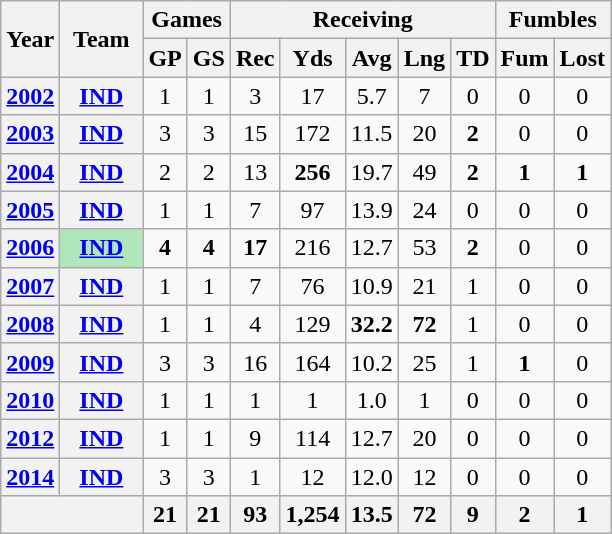<table class=wikitable style="text-align:center;">
<tr>
<th rowspan="2">Year</th>
<th rowspan="2">Team</th>
<th colspan="2">Games</th>
<th colspan="5">Receiving</th>
<th colspan="2">Fumbles</th>
</tr>
<tr>
<th>GP</th>
<th>GS</th>
<th>Rec</th>
<th>Yds</th>
<th>Avg</th>
<th>Lng</th>
<th>TD</th>
<th>Fum</th>
<th>Lost</th>
</tr>
<tr>
<th><a href='#'>2002</a></th>
<th><a href='#'>IND</a></th>
<td>1</td>
<td>1</td>
<td>3</td>
<td>17</td>
<td>5.7</td>
<td>7</td>
<td>0</td>
<td>0</td>
<td>0</td>
</tr>
<tr>
<th><a href='#'>2003</a></th>
<th><a href='#'>IND</a></th>
<td>3</td>
<td>3</td>
<td>15</td>
<td>172</td>
<td>11.5</td>
<td>20</td>
<td><strong>2</strong></td>
<td>0</td>
<td>0</td>
</tr>
<tr>
<th><a href='#'>2004</a></th>
<th><a href='#'>IND</a></th>
<td>2</td>
<td>2</td>
<td>13</td>
<td><strong>256</strong></td>
<td>19.7</td>
<td>49</td>
<td><strong>2</strong></td>
<td><strong>1</strong></td>
<td><strong>1</strong></td>
</tr>
<tr>
<th><a href='#'>2005</a></th>
<th><a href='#'>IND</a></th>
<td>1</td>
<td>1</td>
<td>7</td>
<td>97</td>
<td>13.9</td>
<td>24</td>
<td>0</td>
<td>0</td>
<td>0</td>
</tr>
<tr>
<th><a href='#'>2006</a></th>
<th style="background:#afe6ba; width:3em;"><a href='#'>IND</a></th>
<td><strong>4</strong></td>
<td><strong>4</strong></td>
<td><strong>17</strong></td>
<td>216</td>
<td>12.7</td>
<td>53</td>
<td><strong>2</strong></td>
<td>0</td>
<td>0</td>
</tr>
<tr>
<th><a href='#'>2007</a></th>
<th><a href='#'>IND</a></th>
<td>1</td>
<td>1</td>
<td>7</td>
<td>76</td>
<td>10.9</td>
<td>21</td>
<td>1</td>
<td>0</td>
<td>0</td>
</tr>
<tr>
<th><a href='#'>2008</a></th>
<th><a href='#'>IND</a></th>
<td>1</td>
<td>1</td>
<td>4</td>
<td>129</td>
<td><strong>32.2</strong></td>
<td><strong>72</strong></td>
<td>1</td>
<td>0</td>
<td>0</td>
</tr>
<tr>
<th><a href='#'>2009</a></th>
<th><a href='#'>IND</a></th>
<td>3</td>
<td>3</td>
<td>16</td>
<td>164</td>
<td>10.2</td>
<td>25</td>
<td>1</td>
<td><strong>1</strong></td>
<td>0</td>
</tr>
<tr>
<th><a href='#'>2010</a></th>
<th><a href='#'>IND</a></th>
<td>1</td>
<td>1</td>
<td>1</td>
<td>1</td>
<td>1.0</td>
<td>1</td>
<td>0</td>
<td>0</td>
<td>0</td>
</tr>
<tr>
<th><a href='#'>2012</a></th>
<th><a href='#'>IND</a></th>
<td>1</td>
<td>1</td>
<td>9</td>
<td>114</td>
<td>12.7</td>
<td>20</td>
<td>0</td>
<td>0</td>
<td>0</td>
</tr>
<tr>
<th><a href='#'>2014</a></th>
<th><a href='#'>IND</a></th>
<td>3</td>
<td>3</td>
<td>1</td>
<td>12</td>
<td>12.0</td>
<td>12</td>
<td>0</td>
<td>0</td>
<td>0</td>
</tr>
<tr>
<th colspan="2"></th>
<th>21</th>
<th>21</th>
<th>93</th>
<th>1,254</th>
<th>13.5</th>
<th>72</th>
<th>9</th>
<th>2</th>
<th>1</th>
</tr>
</table>
